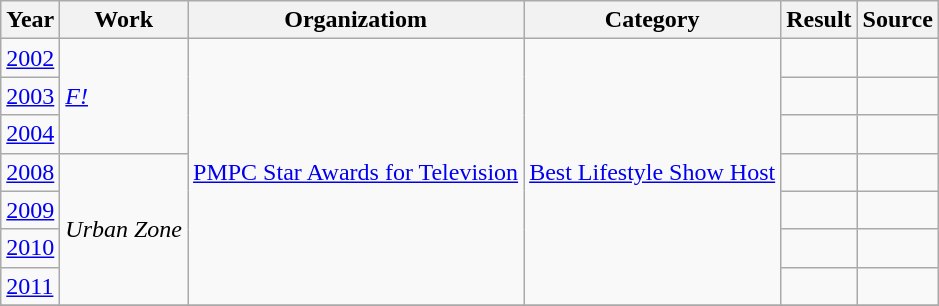<table class="wikitable">
<tr>
<th>Year</th>
<th>Work</th>
<th>Organizatiom</th>
<th>Category</th>
<th>Result</th>
<th>Source </th>
</tr>
<tr>
<td><a href='#'>2002</a></td>
<td rowspan="3"><em><a href='#'>F!</a></em></td>
<td rowspan="7"><a href='#'>PMPC Star Awards for Television</a></td>
<td rowspan="7"><a href='#'>Best Lifestyle Show Host</a></td>
<td></td>
<td></td>
</tr>
<tr>
<td><a href='#'>2003</a></td>
<td></td>
<td></td>
</tr>
<tr>
<td><a href='#'>2004</a></td>
<td></td>
<td></td>
</tr>
<tr>
<td><a href='#'>2008</a></td>
<td rowspan="4"><em>Urban Zone</em></td>
<td></td>
<td></td>
</tr>
<tr>
<td><a href='#'>2009</a></td>
<td></td>
<td></td>
</tr>
<tr>
<td><a href='#'>2010</a></td>
<td></td>
<td></td>
</tr>
<tr>
<td><a href='#'>2011</a></td>
<td></td>
<td></td>
</tr>
<tr>
</tr>
</table>
